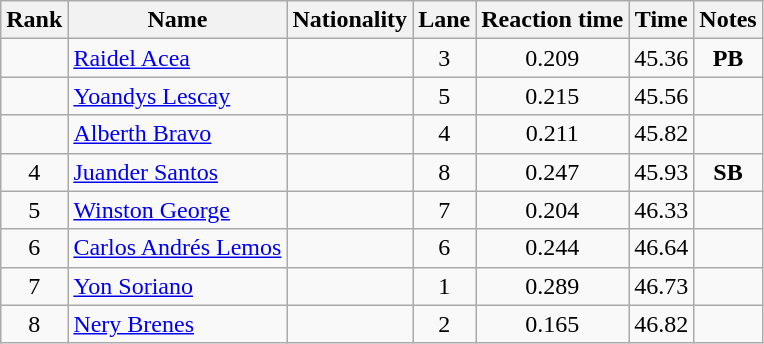<table class="wikitable sortable" style="text-align:center">
<tr>
<th>Rank</th>
<th>Name</th>
<th>Nationality</th>
<th>Lane</th>
<th>Reaction time</th>
<th>Time</th>
<th>Notes</th>
</tr>
<tr>
<td></td>
<td align=left><a href='#'>Raidel Acea</a></td>
<td align=left></td>
<td>3</td>
<td>0.209</td>
<td>45.36</td>
<td><strong>PB</strong></td>
</tr>
<tr>
<td></td>
<td align=left><a href='#'>Yoandys Lescay</a></td>
<td align=left></td>
<td>5</td>
<td>0.215</td>
<td>45.56</td>
<td></td>
</tr>
<tr>
<td></td>
<td align=left><a href='#'>Alberth Bravo</a></td>
<td align=left></td>
<td>4</td>
<td>0.211</td>
<td>45.82</td>
<td></td>
</tr>
<tr>
<td>4</td>
<td align=left><a href='#'>Juander Santos</a></td>
<td align=left></td>
<td>8</td>
<td>0.247</td>
<td>45.93</td>
<td><strong>SB</strong></td>
</tr>
<tr>
<td>5</td>
<td align=left><a href='#'>Winston George</a></td>
<td align=left></td>
<td>7</td>
<td>0.204</td>
<td>46.33</td>
<td></td>
</tr>
<tr>
<td>6</td>
<td align=left><a href='#'>Carlos Andrés Lemos</a></td>
<td align=left></td>
<td>6</td>
<td>0.244</td>
<td>46.64</td>
<td></td>
</tr>
<tr>
<td>7</td>
<td align=left><a href='#'>Yon Soriano</a></td>
<td align=left></td>
<td>1</td>
<td>0.289</td>
<td>46.73</td>
<td></td>
</tr>
<tr>
<td>8</td>
<td align=left><a href='#'>Nery Brenes</a></td>
<td align=left></td>
<td>2</td>
<td>0.165</td>
<td>46.82</td>
<td></td>
</tr>
</table>
